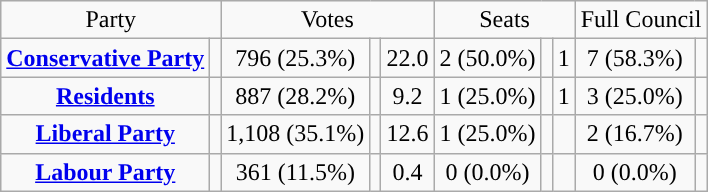<table class=wikitable style="text-align:center;">
<tr>
<td colspan=2>Party</td>
<td colspan=3>Votes</td>
<td colspan=3>Seats</td>
<td colspan=3>Full Council</td>
</tr>
<tr>
<td><strong><a href='#'>Conservative Party</a></strong></td>
<td style="background:"></td>
<td>796 (25.3%)</td>
<td></td>
<td> 22.0</td>
<td>2 (50.0%)</td>
<td></td>
<td> 1</td>
<td>7 (58.3%)</td>
<td></td>
</tr>
<tr>
<td><strong><a href='#'>Residents</a></strong></td>
<td style="background:"></td>
<td>887 (28.2%)</td>
<td></td>
<td> 9.2</td>
<td>1 (25.0%)</td>
<td></td>
<td> 1</td>
<td>3 (25.0%)</td>
<td></td>
</tr>
<tr>
<td><strong><a href='#'>Liberal Party</a></strong></td>
<td style="background:"></td>
<td>1,108 (35.1%)</td>
<td></td>
<td> 12.6</td>
<td>1 (25.0%)</td>
<td></td>
<td></td>
<td>2 (16.7%)</td>
<td></td>
</tr>
<tr>
<td><strong><a href='#'>Labour Party</a></strong></td>
<td style="background:"></td>
<td>361 (11.5%)</td>
<td></td>
<td> 0.4</td>
<td>0 (0.0%)</td>
<td></td>
<td></td>
<td>0 (0.0%)</td>
<td></td>
</tr>
</table>
